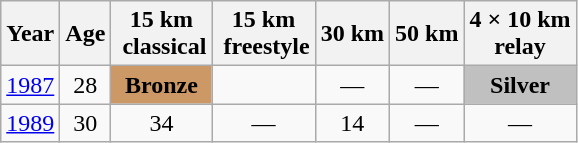<table class="wikitable" style="text-align: center;">
<tr>
<th scope="col">Year</th>
<th scope="col">Age</th>
<th scope="col">15 km<br> classical</th>
<th scope="col">15 km<br> freestyle</th>
<th scope="col">30 km</th>
<th scope="col">50 km</th>
<th scope="col">4 × 10 km<br>relay</th>
</tr>
<tr>
<td><a href='#'>1987</a></td>
<td>28</td>
<td style="background-color: #C96;"><strong>Bronze</strong></td>
<td></td>
<td>—</td>
<td>—</td>
<td style="background-color: silver;"><strong>Silver</strong></td>
</tr>
<tr>
<td><a href='#'>1989</a></td>
<td>30</td>
<td>34</td>
<td>—</td>
<td>14</td>
<td>—</td>
<td>—</td>
</tr>
</table>
